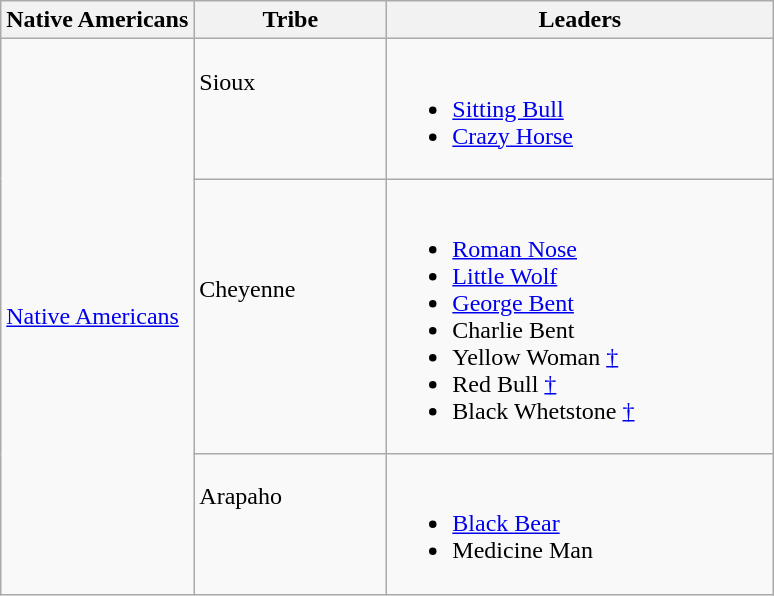<table class="wikitable">
<tr>
<th style="width:25%;">Native Americans</th>
<th style="width:25%;">Tribe</th>
<th>Leaders</th>
</tr>
<tr>
<td rowspan=3><br><a href='#'>Native Americans</a><br>    </td>
<td>Sioux<br><br>  </td>
<td><br><ul><li><a href='#'>Sitting Bull</a></li><li><a href='#'>Crazy Horse</a></li></ul></td>
</tr>
<tr>
<td>Cheyenne<br><br>  </td>
<td><br><ul><li><a href='#'>Roman Nose</a></li><li><a href='#'>Little Wolf</a></li><li><a href='#'>George Bent</a></li><li>Charlie Bent</li><li>Yellow Woman <a href='#'>†</a></li><li>Red Bull <a href='#'>†</a></li><li>Black Whetstone <a href='#'>†</a></li></ul></td>
</tr>
<tr>
<td>Arapaho<br><br>  </td>
<td><br><ul><li><a href='#'>Black Bear</a></li><li>Medicine Man</li></ul></td>
</tr>
</table>
